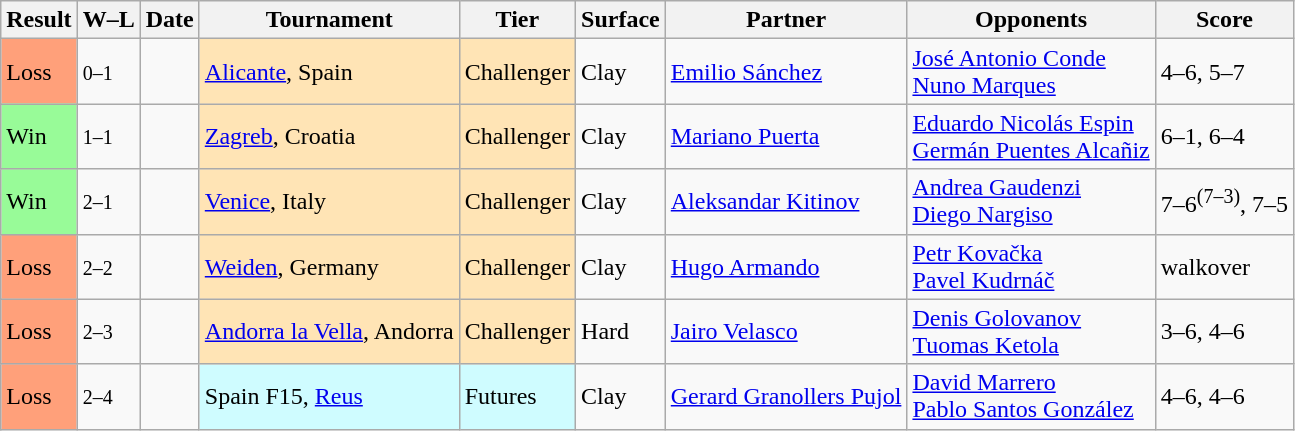<table class="sortable wikitable">
<tr>
<th>Result</th>
<th class="unsortable">W–L</th>
<th>Date</th>
<th>Tournament</th>
<th>Tier</th>
<th>Surface</th>
<th>Partner</th>
<th>Opponents</th>
<th class="unsortable">Score</th>
</tr>
<tr>
<td style="background:#ffa07a;">Loss</td>
<td><small>0–1</small></td>
<td></td>
<td style="background:moccasin;"><a href='#'>Alicante</a>, Spain</td>
<td style="background:moccasin;">Challenger</td>
<td>Clay</td>
<td> <a href='#'>Emilio Sánchez</a></td>
<td> <a href='#'>José Antonio Conde</a> <br>  <a href='#'>Nuno Marques</a></td>
<td>4–6, 5–7</td>
</tr>
<tr>
<td style="background:#98fb98;">Win</td>
<td><small>1–1</small></td>
<td></td>
<td style="background:moccasin;"><a href='#'>Zagreb</a>, Croatia</td>
<td style="background:moccasin;">Challenger</td>
<td>Clay</td>
<td> <a href='#'>Mariano Puerta</a></td>
<td> <a href='#'>Eduardo Nicolás Espin</a> <br>  <a href='#'>Germán Puentes Alcañiz</a></td>
<td>6–1, 6–4</td>
</tr>
<tr>
<td style="background:#98fb98;">Win</td>
<td><small>2–1</small></td>
<td></td>
<td style="background:moccasin;"><a href='#'>Venice</a>, Italy</td>
<td style="background:moccasin;">Challenger</td>
<td>Clay</td>
<td> <a href='#'>Aleksandar Kitinov</a></td>
<td> <a href='#'>Andrea Gaudenzi</a> <br>  <a href='#'>Diego Nargiso</a></td>
<td>7–6<sup>(7–3)</sup>, 7–5</td>
</tr>
<tr>
<td style="background:#ffa07a;">Loss</td>
<td><small>2–2</small></td>
<td></td>
<td style="background:moccasin;"><a href='#'>Weiden</a>, Germany</td>
<td style="background:moccasin;">Challenger</td>
<td>Clay</td>
<td> <a href='#'>Hugo Armando</a></td>
<td> <a href='#'>Petr Kovačka</a> <br>  <a href='#'>Pavel Kudrnáč</a></td>
<td>walkover</td>
</tr>
<tr>
<td style="background:#ffa07a;">Loss</td>
<td><small>2–3</small></td>
<td></td>
<td style="background:moccasin;"><a href='#'>Andorra la Vella</a>, Andorra</td>
<td style="background:moccasin;">Challenger</td>
<td>Hard</td>
<td> <a href='#'>Jairo Velasco</a></td>
<td> <a href='#'>Denis Golovanov</a> <br>  <a href='#'>Tuomas Ketola</a></td>
<td>3–6, 4–6</td>
</tr>
<tr>
<td style="background:#ffa07a;">Loss</td>
<td><small>2–4</small></td>
<td></td>
<td style="background:#cffcff;">Spain F15, <a href='#'>Reus</a></td>
<td style="background:#cffcff;">Futures</td>
<td>Clay</td>
<td> <a href='#'>Gerard Granollers Pujol</a></td>
<td> <a href='#'>David Marrero</a> <br>  <a href='#'>Pablo Santos González</a></td>
<td>4–6, 4–6</td>
</tr>
</table>
